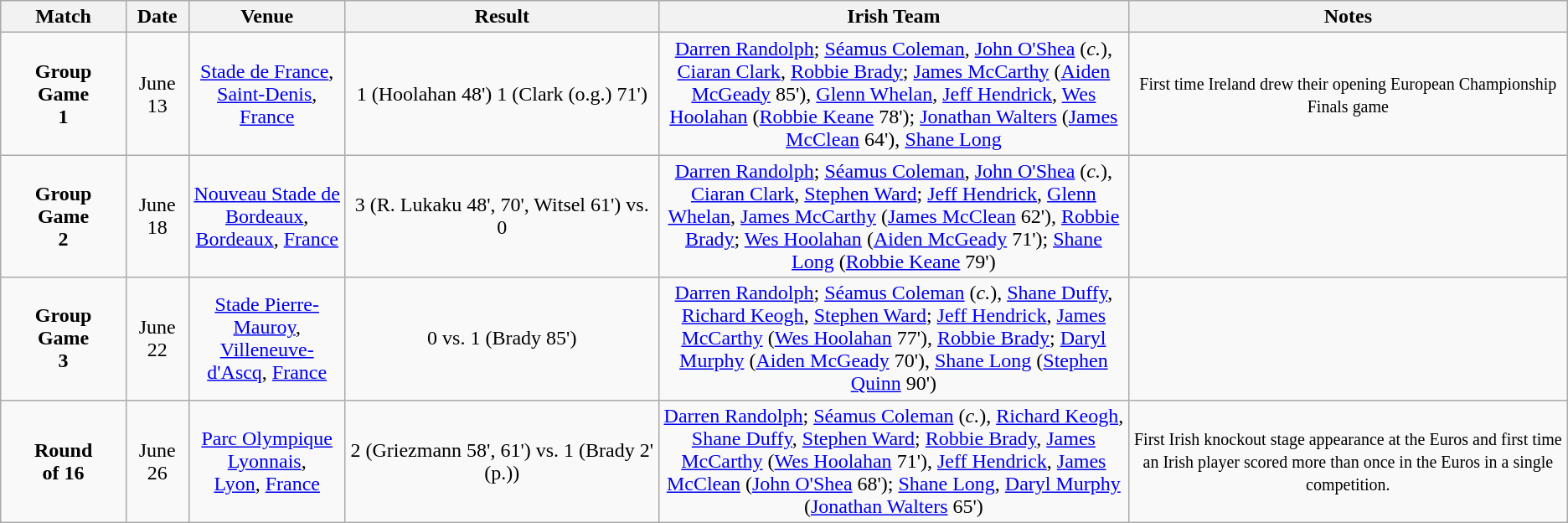<table class="wikitable">
<tr style="background:#efefef">
<th width=8%>Match</th>
<th width=4%>Date</th>
<th width=10%>Venue</th>
<th width=20%>Result</th>
<th width=30%>Irish Team</th>
<th width=28%>Notes</th>
</tr>
<tr align="center">
<td><strong>Group <br>Game<br> 1</strong></td>
<td>June 13</td>
<td><a href='#'>Stade de France</a>,<br><a href='#'>Saint-Denis</a>, <a href='#'>France</a></td>
<td> 1 (Hoolahan 48')  1 (Clark (o.g.) 71') </td>
<td><a href='#'>Darren Randolph</a>; <a href='#'>Séamus Coleman</a>, <a href='#'>John O'Shea</a> (<em>c.</em>), <a href='#'>Ciaran Clark</a>, <a href='#'>Robbie Brady</a>; <a href='#'>James McCarthy</a> (<a href='#'>Aiden McGeady</a> 85'), <a href='#'>Glenn Whelan</a>, <a href='#'>Jeff Hendrick</a>, <a href='#'>Wes Hoolahan</a> (<a href='#'>Robbie Keane</a> 78'); <a href='#'>Jonathan Walters</a> (<a href='#'>James McClean</a> 64'), <a href='#'>Shane Long</a></td>
<td><small>First time Ireland drew their opening European Championship Finals game</small></td>
</tr>
<tr align="center">
<td><strong>Group<br> Game <br>2</strong></td>
<td>June 18</td>
<td><a href='#'>Nouveau Stade de Bordeaux</a>,<br><a href='#'>Bordeaux</a>, <a href='#'>France</a></td>
<td> 3 (R. Lukaku 48', 70', Witsel 61') vs.  0 </td>
<td><a href='#'>Darren Randolph</a>; <a href='#'>Séamus Coleman</a>, <a href='#'>John O'Shea</a> (<em>c.</em>), <a href='#'>Ciaran Clark</a>, <a href='#'>Stephen Ward</a>; <a href='#'>Jeff Hendrick</a>, <a href='#'>Glenn Whelan</a>, <a href='#'>James McCarthy</a> (<a href='#'>James McClean</a> 62'), <a href='#'>Robbie Brady</a>; <a href='#'>Wes Hoolahan</a> (<a href='#'>Aiden McGeady</a> 71'); <a href='#'>Shane Long</a> (<a href='#'>Robbie Keane</a> 79')</td>
<td></td>
</tr>
<tr align="center">
<td><strong>Group <br>Game<br> 3</strong></td>
<td>June 22</td>
<td><a href='#'>Stade Pierre-Mauroy</a>,<br><a href='#'>Villeneuve-d'Ascq</a>, <a href='#'>France</a></td>
<td> 0 vs.  1 (Brady 85') </td>
<td><a href='#'>Darren Randolph</a>; <a href='#'>Séamus Coleman</a> (<em>c.</em>), <a href='#'>Shane Duffy</a>, <a href='#'>Richard Keogh</a>, <a href='#'>Stephen Ward</a>; <a href='#'>Jeff Hendrick</a>, <a href='#'>James McCarthy</a> (<a href='#'>Wes Hoolahan</a> 77'), <a href='#'>Robbie Brady</a>; <a href='#'>Daryl Murphy</a> (<a href='#'>Aiden McGeady</a> 70'), <a href='#'>Shane Long</a> (<a href='#'>Stephen Quinn</a> 90')</td>
<td></td>
</tr>
<tr align="center">
<td><strong>Round <br>of 16</strong></td>
<td>June 26</td>
<td><a href='#'>Parc Olympique Lyonnais</a>,<br><a href='#'>Lyon</a>, <a href='#'>France</a></td>
<td> 2 (Griezmann 58', 61') vs.  1 (Brady 2' (p.)) </td>
<td><a href='#'>Darren Randolph</a>; <a href='#'>Séamus Coleman</a> (<em>c.</em>), <a href='#'>Richard Keogh</a>, <a href='#'>Shane Duffy</a>, <a href='#'>Stephen Ward</a>; <a href='#'>Robbie Brady</a>, <a href='#'>James McCarthy</a> (<a href='#'>Wes Hoolahan</a> 71'), <a href='#'>Jeff Hendrick</a>, <a href='#'>James McClean</a> (<a href='#'>John O'Shea</a> 68'); <a href='#'>Shane Long</a>, <a href='#'>Daryl Murphy</a> (<a href='#'>Jonathan Walters</a> 65')</td>
<td><small>First Irish knockout stage appearance at the Euros and first time an Irish player scored more than once in the Euros in a single competition.</small></td>
</tr>
</table>
